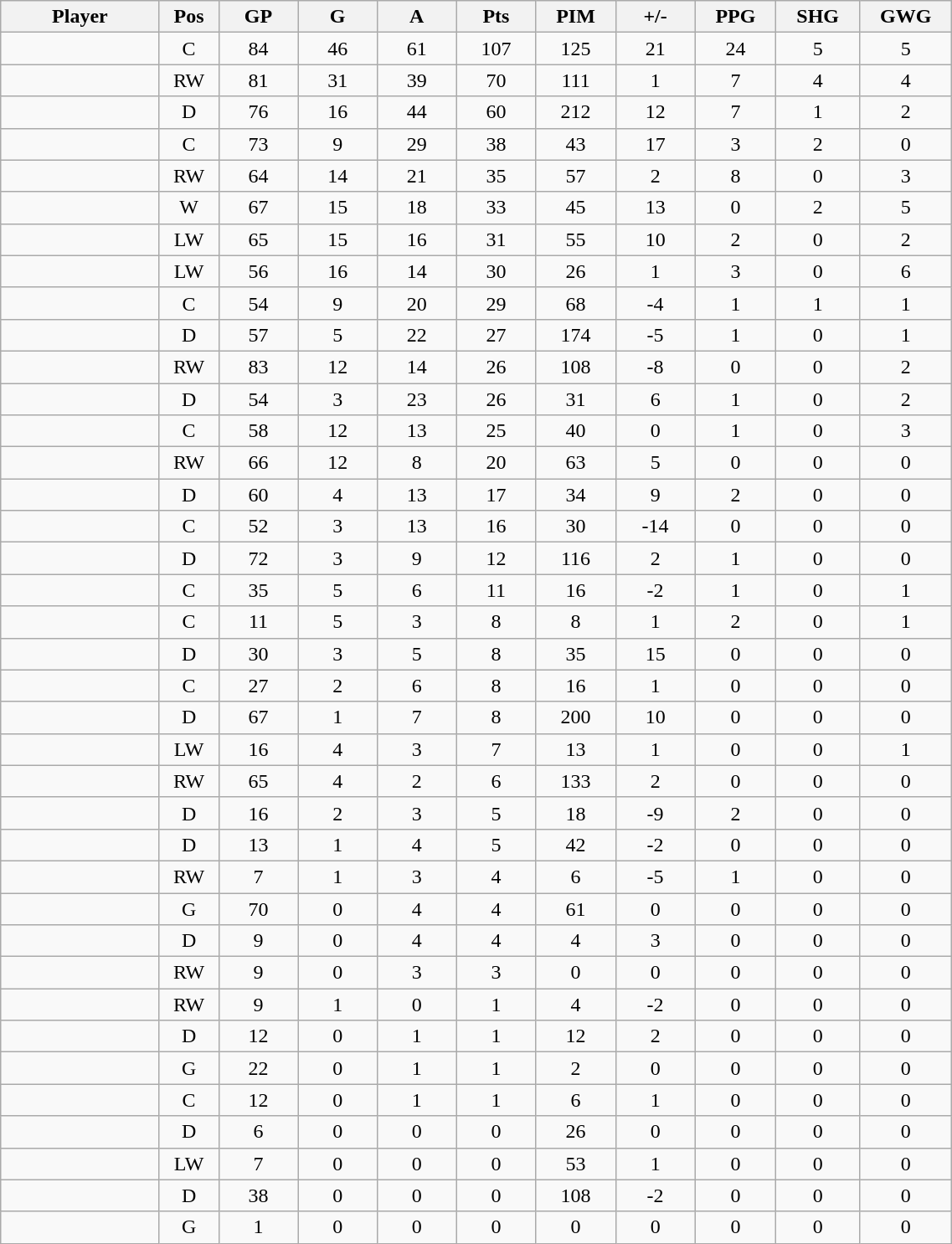<table class="wikitable sortable" width="60%">
<tr ALIGN="center">
<th bgcolor="#DDDDFF" width="10%">Player</th>
<th bgcolor="#DDDDFF" width="3%" title="Position">Pos</th>
<th bgcolor="#DDDDFF" width="5%" title="Games played">GP</th>
<th bgcolor="#DDDDFF" width="5%" title="Goals">G</th>
<th bgcolor="#DDDDFF" width="5%" title="Assists">A</th>
<th bgcolor="#DDDDFF" width="5%" title="Points">Pts</th>
<th bgcolor="#DDDDFF" width="5%" title="Penalties in Minutes">PIM</th>
<th bgcolor="#DDDDFF" width="5%" title="Plus/minus">+/-</th>
<th bgcolor="#DDDDFF" width="5%" title="Power play goals">PPG</th>
<th bgcolor="#DDDDFF" width="5%" title="Short-handed goals">SHG</th>
<th bgcolor="#DDDDFF" width="5%" title="Game-winning goals">GWG</th>
</tr>
<tr align="center">
<td align="right"></td>
<td>C</td>
<td>84</td>
<td>46</td>
<td>61</td>
<td>107</td>
<td>125</td>
<td>21</td>
<td>24</td>
<td>5</td>
<td>5</td>
</tr>
<tr align="center">
<td align="right"></td>
<td>RW</td>
<td>81</td>
<td>31</td>
<td>39</td>
<td>70</td>
<td>111</td>
<td>1</td>
<td>7</td>
<td>4</td>
<td>4</td>
</tr>
<tr align="center">
<td align="right"></td>
<td>D</td>
<td>76</td>
<td>16</td>
<td>44</td>
<td>60</td>
<td>212</td>
<td>12</td>
<td>7</td>
<td>1</td>
<td>2</td>
</tr>
<tr align="center">
<td align="right"></td>
<td>C</td>
<td>73</td>
<td>9</td>
<td>29</td>
<td>38</td>
<td>43</td>
<td>17</td>
<td>3</td>
<td>2</td>
<td>0</td>
</tr>
<tr align="center">
<td align="right"></td>
<td>RW</td>
<td>64</td>
<td>14</td>
<td>21</td>
<td>35</td>
<td>57</td>
<td>2</td>
<td>8</td>
<td>0</td>
<td>3</td>
</tr>
<tr align="center">
<td align="right"></td>
<td>W</td>
<td>67</td>
<td>15</td>
<td>18</td>
<td>33</td>
<td>45</td>
<td>13</td>
<td>0</td>
<td>2</td>
<td>5</td>
</tr>
<tr align="center">
<td align="right"></td>
<td>LW</td>
<td>65</td>
<td>15</td>
<td>16</td>
<td>31</td>
<td>55</td>
<td>10</td>
<td>2</td>
<td>0</td>
<td>2</td>
</tr>
<tr align="center">
<td align="right"></td>
<td>LW</td>
<td>56</td>
<td>16</td>
<td>14</td>
<td>30</td>
<td>26</td>
<td>1</td>
<td>3</td>
<td>0</td>
<td>6</td>
</tr>
<tr align="center">
<td align="right"></td>
<td>C</td>
<td>54</td>
<td>9</td>
<td>20</td>
<td>29</td>
<td>68</td>
<td>-4</td>
<td>1</td>
<td>1</td>
<td>1</td>
</tr>
<tr align="center">
<td align="right"></td>
<td>D</td>
<td>57</td>
<td>5</td>
<td>22</td>
<td>27</td>
<td>174</td>
<td>-5</td>
<td>1</td>
<td>0</td>
<td>1</td>
</tr>
<tr align="center">
<td align="right"></td>
<td>RW</td>
<td>83</td>
<td>12</td>
<td>14</td>
<td>26</td>
<td>108</td>
<td>-8</td>
<td>0</td>
<td>0</td>
<td>2</td>
</tr>
<tr align="center">
<td align="right"></td>
<td>D</td>
<td>54</td>
<td>3</td>
<td>23</td>
<td>26</td>
<td>31</td>
<td>6</td>
<td>1</td>
<td>0</td>
<td>2</td>
</tr>
<tr align="center">
<td align="right"></td>
<td>C</td>
<td>58</td>
<td>12</td>
<td>13</td>
<td>25</td>
<td>40</td>
<td>0</td>
<td>1</td>
<td>0</td>
<td>3</td>
</tr>
<tr align="center">
<td align="right"></td>
<td>RW</td>
<td>66</td>
<td>12</td>
<td>8</td>
<td>20</td>
<td>63</td>
<td>5</td>
<td>0</td>
<td>0</td>
<td>0</td>
</tr>
<tr align="center">
<td align="right"></td>
<td>D</td>
<td>60</td>
<td>4</td>
<td>13</td>
<td>17</td>
<td>34</td>
<td>9</td>
<td>2</td>
<td>0</td>
<td>0</td>
</tr>
<tr align="center">
<td align="right"></td>
<td>C</td>
<td>52</td>
<td>3</td>
<td>13</td>
<td>16</td>
<td>30</td>
<td>-14</td>
<td>0</td>
<td>0</td>
<td>0</td>
</tr>
<tr align="center">
<td align="right"></td>
<td>D</td>
<td>72</td>
<td>3</td>
<td>9</td>
<td>12</td>
<td>116</td>
<td>2</td>
<td>1</td>
<td>0</td>
<td>0</td>
</tr>
<tr align="center">
<td align="right"></td>
<td>C</td>
<td>35</td>
<td>5</td>
<td>6</td>
<td>11</td>
<td>16</td>
<td>-2</td>
<td>1</td>
<td>0</td>
<td>1</td>
</tr>
<tr align="center">
<td align="right"></td>
<td>C</td>
<td>11</td>
<td>5</td>
<td>3</td>
<td>8</td>
<td>8</td>
<td>1</td>
<td>2</td>
<td>0</td>
<td>1</td>
</tr>
<tr align="center">
<td align="right"></td>
<td>D</td>
<td>30</td>
<td>3</td>
<td>5</td>
<td>8</td>
<td>35</td>
<td>15</td>
<td>0</td>
<td>0</td>
<td>0</td>
</tr>
<tr align="center">
<td align="right"></td>
<td>C</td>
<td>27</td>
<td>2</td>
<td>6</td>
<td>8</td>
<td>16</td>
<td>1</td>
<td>0</td>
<td>0</td>
<td>0</td>
</tr>
<tr align="center">
<td align="right"></td>
<td>D</td>
<td>67</td>
<td>1</td>
<td>7</td>
<td>8</td>
<td>200</td>
<td>10</td>
<td>0</td>
<td>0</td>
<td>0</td>
</tr>
<tr align="center">
<td align="right"></td>
<td>LW</td>
<td>16</td>
<td>4</td>
<td>3</td>
<td>7</td>
<td>13</td>
<td>1</td>
<td>0</td>
<td>0</td>
<td>1</td>
</tr>
<tr align="center">
<td align="right"></td>
<td>RW</td>
<td>65</td>
<td>4</td>
<td>2</td>
<td>6</td>
<td>133</td>
<td>2</td>
<td>0</td>
<td>0</td>
<td>0</td>
</tr>
<tr align="center">
<td align="right"></td>
<td>D</td>
<td>16</td>
<td>2</td>
<td>3</td>
<td>5</td>
<td>18</td>
<td>-9</td>
<td>2</td>
<td>0</td>
<td>0</td>
</tr>
<tr align="center">
<td align="right"></td>
<td>D</td>
<td>13</td>
<td>1</td>
<td>4</td>
<td>5</td>
<td>42</td>
<td>-2</td>
<td>0</td>
<td>0</td>
<td>0</td>
</tr>
<tr align="center">
<td align="right"></td>
<td>RW</td>
<td>7</td>
<td>1</td>
<td>3</td>
<td>4</td>
<td>6</td>
<td>-5</td>
<td>1</td>
<td>0</td>
<td>0</td>
</tr>
<tr align="center">
<td align="right"></td>
<td>G</td>
<td>70</td>
<td>0</td>
<td>4</td>
<td>4</td>
<td>61</td>
<td>0</td>
<td>0</td>
<td>0</td>
<td>0</td>
</tr>
<tr align="center">
<td align="right"></td>
<td>D</td>
<td>9</td>
<td>0</td>
<td>4</td>
<td>4</td>
<td>4</td>
<td>3</td>
<td>0</td>
<td>0</td>
<td>0</td>
</tr>
<tr align="center">
<td align="right"></td>
<td>RW</td>
<td>9</td>
<td>0</td>
<td>3</td>
<td>3</td>
<td>0</td>
<td>0</td>
<td>0</td>
<td>0</td>
<td>0</td>
</tr>
<tr align="center">
<td align="right"></td>
<td>RW</td>
<td>9</td>
<td>1</td>
<td>0</td>
<td>1</td>
<td>4</td>
<td>-2</td>
<td>0</td>
<td>0</td>
<td>0</td>
</tr>
<tr align="center">
<td align="right"></td>
<td>D</td>
<td>12</td>
<td>0</td>
<td>1</td>
<td>1</td>
<td>12</td>
<td>2</td>
<td>0</td>
<td>0</td>
<td>0</td>
</tr>
<tr align="center">
<td align="right"></td>
<td>G</td>
<td>22</td>
<td>0</td>
<td>1</td>
<td>1</td>
<td>2</td>
<td>0</td>
<td>0</td>
<td>0</td>
<td>0</td>
</tr>
<tr align="center">
<td align="right"></td>
<td>C</td>
<td>12</td>
<td>0</td>
<td>1</td>
<td>1</td>
<td>6</td>
<td>1</td>
<td>0</td>
<td>0</td>
<td>0</td>
</tr>
<tr align="center">
<td align="right"></td>
<td>D</td>
<td>6</td>
<td>0</td>
<td>0</td>
<td>0</td>
<td>26</td>
<td>0</td>
<td>0</td>
<td>0</td>
<td>0</td>
</tr>
<tr align="center">
<td align="right"></td>
<td>LW</td>
<td>7</td>
<td>0</td>
<td>0</td>
<td>0</td>
<td>53</td>
<td>1</td>
<td>0</td>
<td>0</td>
<td>0</td>
</tr>
<tr align="center">
<td align="right"></td>
<td>D</td>
<td>38</td>
<td>0</td>
<td>0</td>
<td>0</td>
<td>108</td>
<td>-2</td>
<td>0</td>
<td>0</td>
<td>0</td>
</tr>
<tr align="center">
<td align="right"></td>
<td>G</td>
<td>1</td>
<td>0</td>
<td>0</td>
<td>0</td>
<td>0</td>
<td>0</td>
<td>0</td>
<td>0</td>
<td>0</td>
</tr>
</table>
